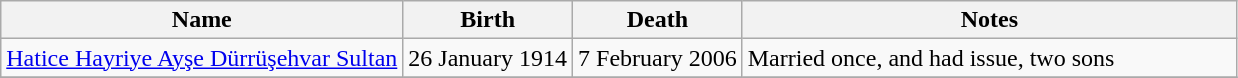<table class="wikitable">
<tr>
<th>Name</th>
<th>Birth</th>
<th>Death</th>
<th style="width:40%;">Notes</th>
</tr>
<tr>
<td><a href='#'>Hatice Hayriye Ayşe Dürrüşehvar Sultan</a></td>
<td>26 January 1914 </td>
<td>7 February 2006</td>
<td>Married once, and had issue, two sons</td>
</tr>
<tr>
</tr>
</table>
